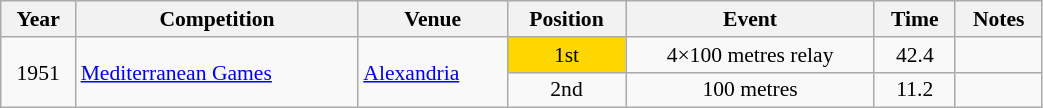<table class="wikitable" width=55% style="font-size:90%; text-align:center;">
<tr>
<th>Year</th>
<th>Competition</th>
<th>Venue</th>
<th>Position</th>
<th>Event</th>
<th>Time</th>
<th>Notes</th>
</tr>
<tr>
<td rowspan=2>1951</td>
<td rowspan=2 align=left><a href='#'>Mediterranean Games</a></td>
<td rowspan=2 align=left> <a href='#'>Alexandria</a></td>
<td bgcolor=gold>1st</td>
<td>4×100 metres relay</td>
<td>42.4</td>
<td></td>
</tr>
<tr>
<td bgcoilor=silver>2nd</td>
<td>100 metres</td>
<td>11.2</td>
<td></td>
</tr>
</table>
